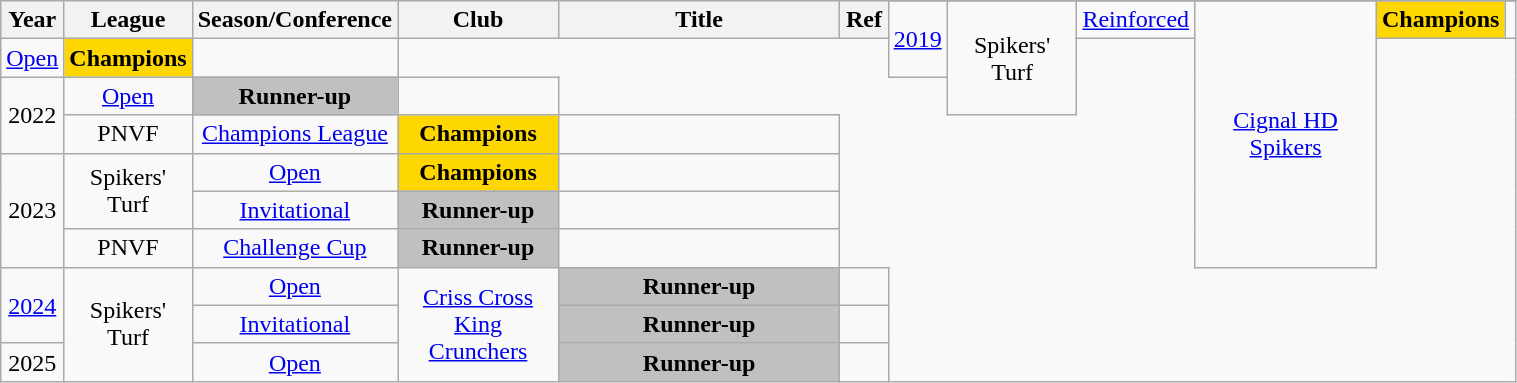<table class="wikitable sortable" style="text-align:center" width="80%">
<tr>
<th style="width:5px;" rowspan="2">Year</th>
<th style="width:25px;" rowspan="2">League</th>
<th style="width:100px;" rowspan="2">Season/Conference</th>
<th style="width:100px;" rowspan="2">Club</th>
<th style="width:180px;" rowspan="2">Title</th>
<th style="width:25px;" rowspan="2">Ref</th>
</tr>
<tr align=center>
<td rowspan=2><a href='#'>2019</a></td>
<td rowspan=3>Spikers' Turf</td>
<td><a href='#'>Reinforced</a></td>
<td rowspan=7><a href='#'>Cignal HD Spikers</a></td>
<td style="background:gold"><strong>Champions</strong></td>
<td></td>
</tr>
<tr align=center>
<td><a href='#'>Open</a></td>
<td style="background:gold"><strong>Champions</strong></td>
<td></td>
</tr>
<tr align=center>
<td rowspan=2>2022</td>
<td><a href='#'>Open</a></td>
<td style="background:silver;"><strong>Runner-up</strong></td>
<td></td>
</tr>
<tr align=center>
<td>PNVF</td>
<td><a href='#'>Champions League</a></td>
<td style="background:gold"><strong>Champions</strong></td>
<td></td>
</tr>
<tr align=center>
<td rowspan=3>2023</td>
<td rowspan=2>Spikers' Turf</td>
<td><a href='#'>Open</a></td>
<td style="background:gold;"><strong>Champions</strong></td>
<td></td>
</tr>
<tr align=center>
<td><a href='#'>Invitational</a></td>
<td style="background:silver;"><strong>Runner-up</strong></td>
<td></td>
</tr>
<tr align=center>
<td>PNVF</td>
<td><a href='#'>Challenge Cup</a></td>
<td style="background:silver;"><strong>Runner-up</strong></td>
<td></td>
</tr>
<tr align=center>
<td rowspan=2><a href='#'>2024</a></td>
<td rowspan=3>Spikers' Turf</td>
<td><a href='#'>Open</a></td>
<td rowspan=3><a href='#'>Criss Cross King Crunchers</a></td>
<td style="background:silver;"><strong>Runner-up</strong></td>
<td></td>
</tr>
<tr align=center>
<td><a href='#'>Invitational</a></td>
<td style="background:silver;"><strong>Runner-up</strong></td>
<td></td>
</tr>
<tr align=center>
<td rowspan=1>2025</td>
<td><a href='#'>Open</a></td>
<td style="background:silver;"><strong>Runner-up</strong></td>
<td></td>
</tr>
</table>
